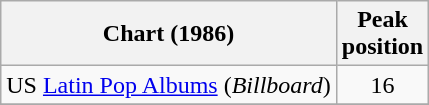<table class="wikitable sortable plainrowheaders">
<tr>
<th>Chart (1986)</th>
<th>Peak<br>position</th>
</tr>
<tr>
<td>US <a href='#'>Latin Pop Albums</a> (<em>Billboard</em>)</td>
<td align="center">16</td>
</tr>
<tr>
</tr>
</table>
